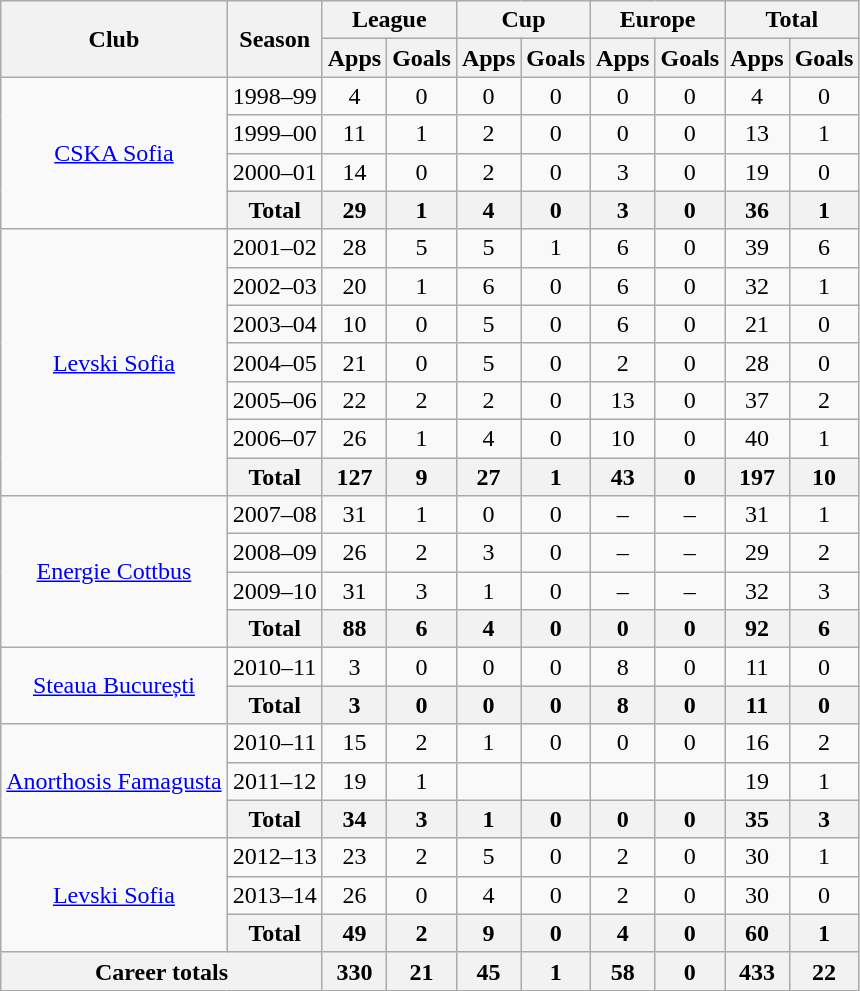<table class="wikitable" style="text-align: center;">
<tr>
<th rowspan="2">Club</th>
<th rowspan="2">Season</th>
<th colspan="2">League</th>
<th colspan="2">Cup</th>
<th colspan="2">Europe</th>
<th colspan="2">Total</th>
</tr>
<tr>
<th>Apps</th>
<th>Goals</th>
<th>Apps</th>
<th>Goals</th>
<th>Apps</th>
<th>Goals</th>
<th>Apps</th>
<th>Goals</th>
</tr>
<tr>
<td rowspan="4"><a href='#'>CSKA Sofia</a></td>
<td>1998–99</td>
<td>4</td>
<td>0</td>
<td>0</td>
<td>0</td>
<td>0</td>
<td>0</td>
<td>4</td>
<td>0</td>
</tr>
<tr>
<td>1999–00</td>
<td>11</td>
<td>1</td>
<td>2</td>
<td>0</td>
<td>0</td>
<td>0</td>
<td>13</td>
<td>1</td>
</tr>
<tr>
<td>2000–01</td>
<td>14</td>
<td>0</td>
<td>2</td>
<td>0</td>
<td>3</td>
<td>0</td>
<td>19</td>
<td>0</td>
</tr>
<tr>
<th>Total</th>
<th>29</th>
<th>1</th>
<th>4</th>
<th>0</th>
<th>3</th>
<th>0</th>
<th>36</th>
<th>1</th>
</tr>
<tr>
<td rowspan="7"><a href='#'>Levski Sofia</a></td>
<td>2001–02</td>
<td>28</td>
<td>5</td>
<td>5</td>
<td>1</td>
<td>6</td>
<td>0</td>
<td>39</td>
<td>6</td>
</tr>
<tr>
<td>2002–03</td>
<td>20</td>
<td>1</td>
<td>6</td>
<td>0</td>
<td>6</td>
<td>0</td>
<td>32</td>
<td>1</td>
</tr>
<tr>
<td>2003–04</td>
<td>10</td>
<td>0</td>
<td>5</td>
<td>0</td>
<td>6</td>
<td>0</td>
<td>21</td>
<td>0</td>
</tr>
<tr>
<td>2004–05</td>
<td>21</td>
<td>0</td>
<td>5</td>
<td>0</td>
<td>2</td>
<td>0</td>
<td>28</td>
<td>0</td>
</tr>
<tr>
<td>2005–06</td>
<td>22</td>
<td>2</td>
<td>2</td>
<td>0</td>
<td>13</td>
<td>0</td>
<td>37</td>
<td>2</td>
</tr>
<tr>
<td>2006–07</td>
<td>26</td>
<td>1</td>
<td>4</td>
<td>0</td>
<td>10</td>
<td>0</td>
<td>40</td>
<td>1</td>
</tr>
<tr>
<th>Total</th>
<th>127</th>
<th>9</th>
<th>27</th>
<th>1</th>
<th>43</th>
<th>0</th>
<th>197</th>
<th>10</th>
</tr>
<tr>
<td rowspan="4"><a href='#'>Energie Cottbus</a></td>
<td>2007–08</td>
<td>31</td>
<td>1</td>
<td>0</td>
<td>0</td>
<td>–</td>
<td>–</td>
<td>31</td>
<td>1</td>
</tr>
<tr>
<td>2008–09</td>
<td>26</td>
<td>2</td>
<td>3</td>
<td>0</td>
<td>–</td>
<td>–</td>
<td>29</td>
<td>2</td>
</tr>
<tr>
<td>2009–10</td>
<td>31</td>
<td>3</td>
<td>1</td>
<td>0</td>
<td>–</td>
<td>–</td>
<td>32</td>
<td>3</td>
</tr>
<tr>
<th>Total</th>
<th>88</th>
<th>6</th>
<th>4</th>
<th>0</th>
<th>0</th>
<th>0</th>
<th>92</th>
<th>6</th>
</tr>
<tr>
<td rowspan="2"><a href='#'>Steaua București</a></td>
<td>2010–11</td>
<td>3</td>
<td>0</td>
<td>0</td>
<td>0</td>
<td>8</td>
<td>0</td>
<td>11</td>
<td>0</td>
</tr>
<tr>
<th>Total</th>
<th>3</th>
<th>0</th>
<th>0</th>
<th>0</th>
<th>8</th>
<th>0</th>
<th>11</th>
<th>0</th>
</tr>
<tr>
<td rowspan="3"><a href='#'>Anorthosis Famagusta</a></td>
<td>2010–11</td>
<td>15</td>
<td>2</td>
<td>1</td>
<td>0</td>
<td>0</td>
<td>0</td>
<td>16</td>
<td>2</td>
</tr>
<tr>
<td>2011–12</td>
<td>19</td>
<td>1</td>
<td></td>
<td></td>
<td></td>
<td></td>
<td>19</td>
<td>1</td>
</tr>
<tr>
<th>Total</th>
<th>34</th>
<th>3</th>
<th>1</th>
<th>0</th>
<th>0</th>
<th>0</th>
<th>35</th>
<th>3</th>
</tr>
<tr>
<td rowspan="3"><a href='#'>Levski Sofia</a></td>
<td>2012–13</td>
<td>23</td>
<td>2</td>
<td>5</td>
<td>0</td>
<td>2</td>
<td>0</td>
<td>30</td>
<td>1</td>
</tr>
<tr>
<td>2013–14</td>
<td>26</td>
<td>0</td>
<td>4</td>
<td>0</td>
<td>2</td>
<td>0</td>
<td>30</td>
<td>0</td>
</tr>
<tr>
<th>Total</th>
<th>49</th>
<th>2</th>
<th>9</th>
<th>0</th>
<th>4</th>
<th>0</th>
<th>60</th>
<th>1</th>
</tr>
<tr>
<th colspan="2">Career totals</th>
<th>330</th>
<th>21</th>
<th>45</th>
<th>1</th>
<th>58</th>
<th>0</th>
<th>433</th>
<th>22</th>
</tr>
</table>
